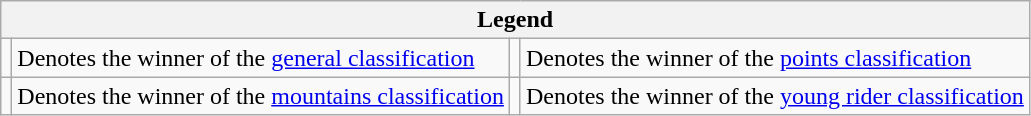<table class="wikitable">
<tr>
<th scope="col" colspan="4">Legend</th>
</tr>
<tr>
<td></td>
<td>Denotes the winner of the <a href='#'>general classification</a></td>
<td></td>
<td>Denotes the winner of the <a href='#'>points classification</a></td>
</tr>
<tr>
<td></td>
<td>Denotes the winner of the <a href='#'>mountains classification</a></td>
<td></td>
<td>Denotes the winner of the <a href='#'>young rider classification</a></td>
</tr>
</table>
